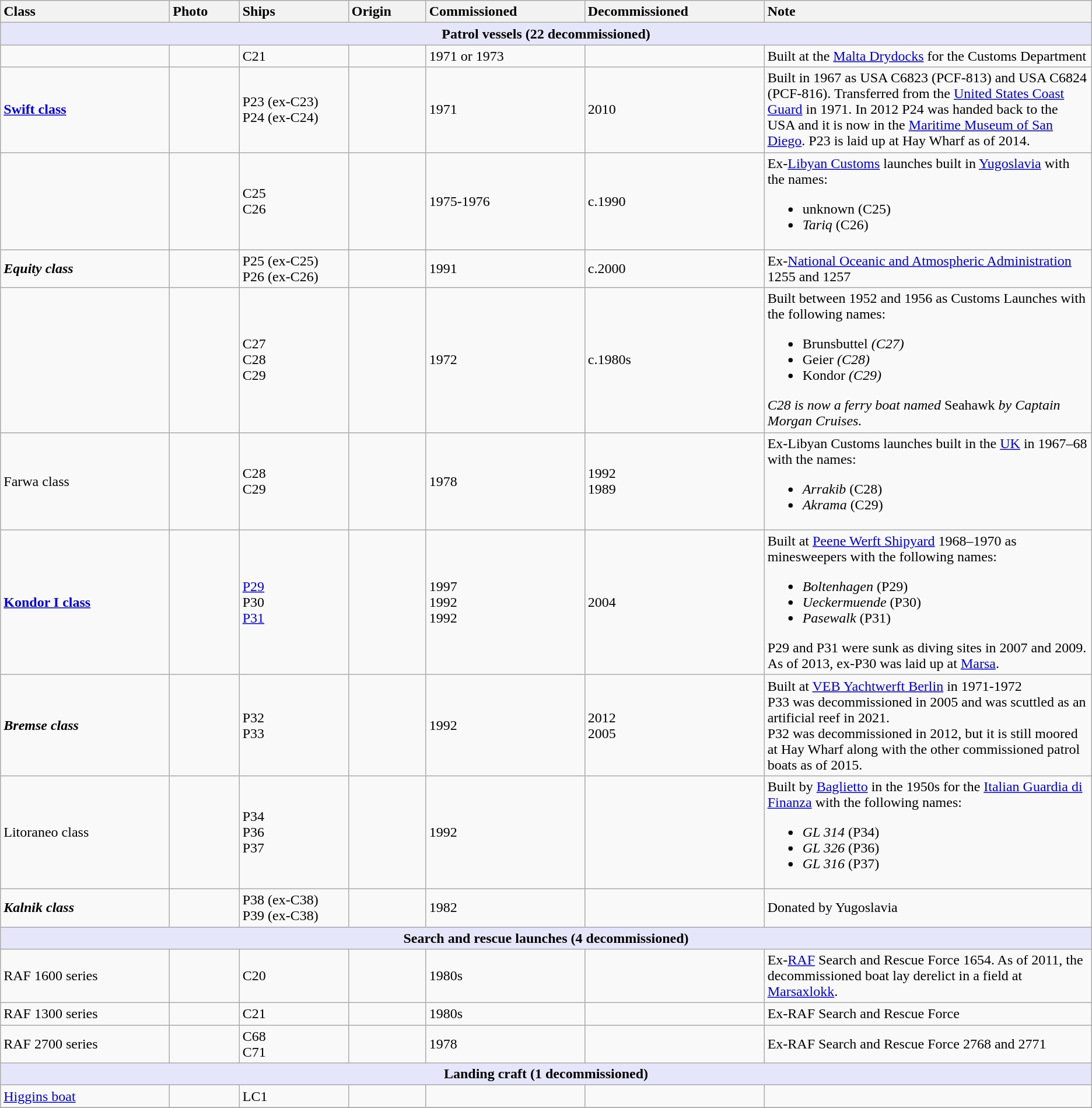<table class="wikitable">
<tr>
<th style="text-align:left;">Class</th>
<th style="text-align:left;">Photo</th>
<th style="text-align:left; width:10%;">Ships</th>
<th style="text-align:left;">Origin</th>
<th style="text-align:left;">Commissioned</th>
<th style="text-align:left;">Decommissioned</th>
<th style="text-align:left; width:30%;">Note</th>
</tr>
<tr>
<th colspan="7" style="background: lavender;">Patrol vessels (22 decommissioned)</th>
</tr>
<tr>
<td></td>
<td></td>
<td>C21</td>
<td></td>
<td>1971 or 1973</td>
<td></td>
<td>Built at the <a href='#'>Malta Drydocks</a> for the Customs Department</td>
</tr>
<tr>
<td><strong><a href='#'>Swift class</a></strong></td>
<td></td>
<td>P23 (ex-C23)<br>P24 (ex-C24)</td>
<td></td>
<td>1971</td>
<td>2010</td>
<td>Built in 1967 as USA C6823 (PCF-813) and USA C6824 (PCF-816). Transferred from the <a href='#'>United States Coast Guard</a> in 1971. In 2012 P24 was handed back to the USA and it is now in the <a href='#'>Maritime Museum of San Diego</a>. P23 is laid up at Hay Wharf as of 2014.</td>
</tr>
<tr>
<td></td>
<td></td>
<td>C25<br>C26</td>
<td></td>
<td>1975-1976</td>
<td>c.1990</td>
<td>Ex-<a href='#'>Libyan Customs</a> launches built in <a href='#'>Yugoslavia</a> with the names:<br><ul><li>unknown (C25)</li><li><em>Tariq</em> (C26)</li></ul></td>
</tr>
<tr>
<td><strong><em>Equity<em> class<strong></td>
<td></td>
<td>P25 (ex-C25)<br>P26 (ex-C26)</td>
<td></td>
<td>1991</td>
<td>c.2000</td>
<td>Ex-<a href='#'>National Oceanic and Atmospheric Administration</a> 1255 and 1257</td>
</tr>
<tr>
<td></td>
<td></td>
<td>C27<br>C28<br>C29</td>
<td></td>
<td>1972</td>
<td>c.1980s</td>
<td>Built between 1952 and 1956 as Customs Launches with the following names:<br><ul><li></em>Brunsbuttel<em> (C27)</li><li></em>Geier<em> (C28)</li><li></em>Kondor<em> (C29)</li></ul>C28 is now a ferry boat named </em>Seahawk<em> by Captain Morgan Cruises.</td>
</tr>
<tr>
<td></em></strong>Farwa</em> class</strong></td>
<td></td>
<td>C28<br>C29</td>
<td></td>
<td>1978</td>
<td>1992<br>1989</td>
<td>Ex-Libyan Customs launches built in the <a href='#'>UK</a> in 1967–68 with the names:<br><ul><li><em>Arrakib</em> (C28)</li><li><em>Akrama</em> (C29)</li></ul></td>
</tr>
<tr>
<td><strong><a href='#'>Kondor I class</a></strong></td>
<td></td>
<td><a href='#'>P29</a><br>P30<br><a href='#'>P31</a></td>
<td></td>
<td>1997<br>1992<br>1992</td>
<td>2004</td>
<td>Built at <a href='#'>Peene Werft Shipyard</a> 1968–1970 as minesweepers with the following names:<br><ul><li><em>Boltenhagen</em> (P29)</li><li><em>Ueckermuende</em> (P30)</li><li><em>Pasewalk</em> (P31)</li></ul>P29 and P31 were sunk as diving sites in 2007 and 2009. As of 2013, ex-P30 was laid up at <a href='#'>Marsa</a>.</td>
</tr>
<tr>
<td><strong><em>Bremse<em> class<strong></td>
<td></td>
<td>P32<br>P33</td>
<td></td>
<td>1992</td>
<td>2012<br>2005</td>
<td>Built at <a href='#'>VEB Yachtwerft Berlin</a> in 1971-1972<br>P33 was decommissioned in 2005 and was scuttled as an artificial reef in 2021.<br>P32 was decommissioned in 2012, but it is still moored at Hay Wharf along with the other commissioned patrol boats as of 2015.</td>
</tr>
<tr>
<td></em></strong>Litoraneo</em> class</strong></td>
<td></td>
<td>P34<br>P36<br>P37</td>
<td></td>
<td>1992</td>
<td></td>
<td>Built by <a href='#'>Baglietto</a> in the 1950s for the <a href='#'>Italian Guardia di Finanza</a> with the following names:<br><ul><li><em>GL 314</em> (P34)</li><li><em>GL 326</em> (P36)</li><li><em>GL 316</em> (P37)</li></ul></td>
</tr>
<tr>
<td><strong><em>Kalnik<em> class<strong></td>
<td></td>
<td>P38 (ex-C38)<br>P39 (ex-C38)</td>
<td></td>
<td>1982</td>
<td></td>
<td>Donated by Yugoslavia</td>
</tr>
<tr>
<th colspan="7" style="background: lavender;">Search and rescue launches (4 decommissioned)</th>
</tr>
<tr>
<td></strong>RAF 1600 series<strong></td>
<td></td>
<td>C20</td>
<td></td>
<td>1980s</td>
<td></td>
<td>Ex-<a href='#'>RAF</a> Search and Rescue Force 1654. As of 2011, the decommissioned boat lay derelict in a field at <a href='#'>Marsaxlokk</a>.</td>
</tr>
<tr>
<td></strong>RAF 1300 series<strong></td>
<td></td>
<td>C21</td>
<td></td>
<td>1980s</td>
<td></td>
<td>Ex-RAF Search and Rescue Force</td>
</tr>
<tr>
<td></strong>RAF 2700 series<strong></td>
<td></td>
<td>C68<br>C71</td>
<td></td>
<td>1978</td>
<td></td>
<td>Ex-RAF Search and Rescue Force 2768 and 2771</td>
</tr>
<tr>
<th colspan="7" style="background: lavender;">Landing craft (1 decommissioned)</th>
</tr>
<tr>
<td></strong><a href='#'>Higgins boat</a><strong></td>
<td></td>
<td>LC1</td>
<td></td>
<td></td>
<td></td>
<td></td>
</tr>
<tr>
</tr>
</table>
